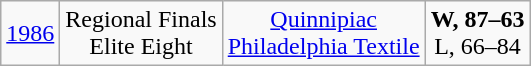<table class="wikitable">
<tr align="center">
<td><a href='#'>1986</a></td>
<td>Regional Finals<br>Elite Eight</td>
<td><a href='#'>Quinnipiac</a><br><a href='#'>Philadelphia Textile</a></td>
<td><strong>W, 87–63</strong><br>L, 66–84</td>
</tr>
</table>
